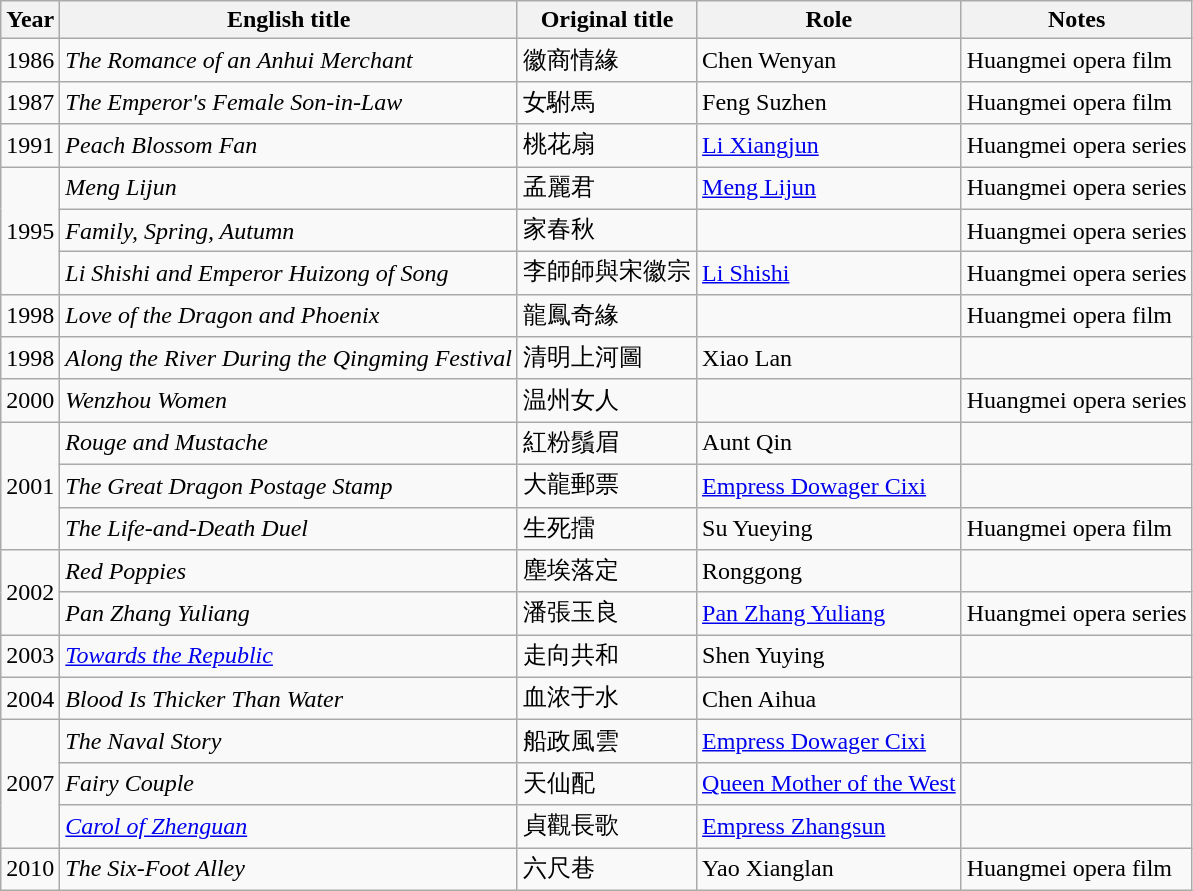<table class="wikitable sortable">
<tr>
<th>Year</th>
<th>English title</th>
<th>Original title</th>
<th>Role</th>
<th class="unsortable">Notes</th>
</tr>
<tr>
<td>1986</td>
<td><em>The Romance of an Anhui Merchant</em></td>
<td>徽商情緣</td>
<td>Chen Wenyan</td>
<td>Huangmei opera film</td>
</tr>
<tr>
<td>1987</td>
<td><em>The Emperor's Female Son-in-Law</em></td>
<td>女駙馬</td>
<td>Feng Suzhen</td>
<td>Huangmei opera film</td>
</tr>
<tr>
<td>1991</td>
<td><em>Peach Blossom Fan</em></td>
<td>桃花扇</td>
<td><a href='#'>Li Xiangjun</a></td>
<td>Huangmei opera series</td>
</tr>
<tr>
<td rowspan=3>1995</td>
<td><em>Meng Lijun</em></td>
<td>孟麗君</td>
<td><a href='#'>Meng Lijun</a></td>
<td>Huangmei opera series</td>
</tr>
<tr>
<td><em>Family, Spring, Autumn</em></td>
<td>家春秋</td>
<td></td>
<td>Huangmei opera series</td>
</tr>
<tr>
<td><em>Li Shishi and Emperor Huizong of Song</em></td>
<td>李師師與宋徽宗</td>
<td><a href='#'>Li Shishi</a></td>
<td>Huangmei opera series</td>
</tr>
<tr>
<td>1998</td>
<td><em>Love of the Dragon and Phoenix</em></td>
<td>龍鳳奇緣</td>
<td></td>
<td>Huangmei opera film</td>
</tr>
<tr>
<td>1998</td>
<td><em>Along the River During the Qingming Festival</em></td>
<td>清明上河圖</td>
<td>Xiao Lan</td>
<td></td>
</tr>
<tr>
<td>2000</td>
<td><em>Wenzhou Women</em></td>
<td>温州女人</td>
<td></td>
<td>Huangmei opera series</td>
</tr>
<tr>
<td rowspan=3>2001</td>
<td><em>Rouge and Mustache</em></td>
<td>紅粉鬚眉</td>
<td>Aunt Qin</td>
<td></td>
</tr>
<tr>
<td><em>The Great Dragon Postage Stamp</em></td>
<td>大龍郵票</td>
<td><a href='#'>Empress Dowager Cixi</a></td>
<td></td>
</tr>
<tr>
<td><em>The Life-and-Death Duel</em></td>
<td>生死擂</td>
<td>Su Yueying</td>
<td>Huangmei opera film</td>
</tr>
<tr>
<td rowspan=2>2002</td>
<td><em>Red Poppies</em></td>
<td>塵埃落定</td>
<td>Ronggong</td>
<td></td>
</tr>
<tr>
<td><em>Pan Zhang Yuliang</em></td>
<td>潘張玉良</td>
<td><a href='#'>Pan Zhang Yuliang</a></td>
<td>Huangmei opera series</td>
</tr>
<tr>
<td>2003</td>
<td><em><a href='#'>Towards the Republic</a></em></td>
<td>走向共和</td>
<td>Shen Yuying</td>
<td></td>
</tr>
<tr>
<td>2004</td>
<td><em>Blood Is Thicker Than Water</em></td>
<td>血浓于水</td>
<td>Chen Aihua</td>
<td></td>
</tr>
<tr>
<td rowspan=3>2007</td>
<td><em>The Naval Story</em></td>
<td>船政風雲</td>
<td><a href='#'>Empress Dowager Cixi</a></td>
<td></td>
</tr>
<tr>
<td><em>Fairy Couple</em></td>
<td>天仙配</td>
<td><a href='#'>Queen Mother of the West</a></td>
<td></td>
</tr>
<tr>
<td><em><a href='#'>Carol of Zhenguan</a></em></td>
<td>貞觀長歌</td>
<td><a href='#'>Empress Zhangsun</a></td>
<td></td>
</tr>
<tr>
<td>2010</td>
<td><em>The Six-Foot Alley</em></td>
<td>六尺巷</td>
<td>Yao Xianglan</td>
<td>Huangmei opera film</td>
</tr>
</table>
